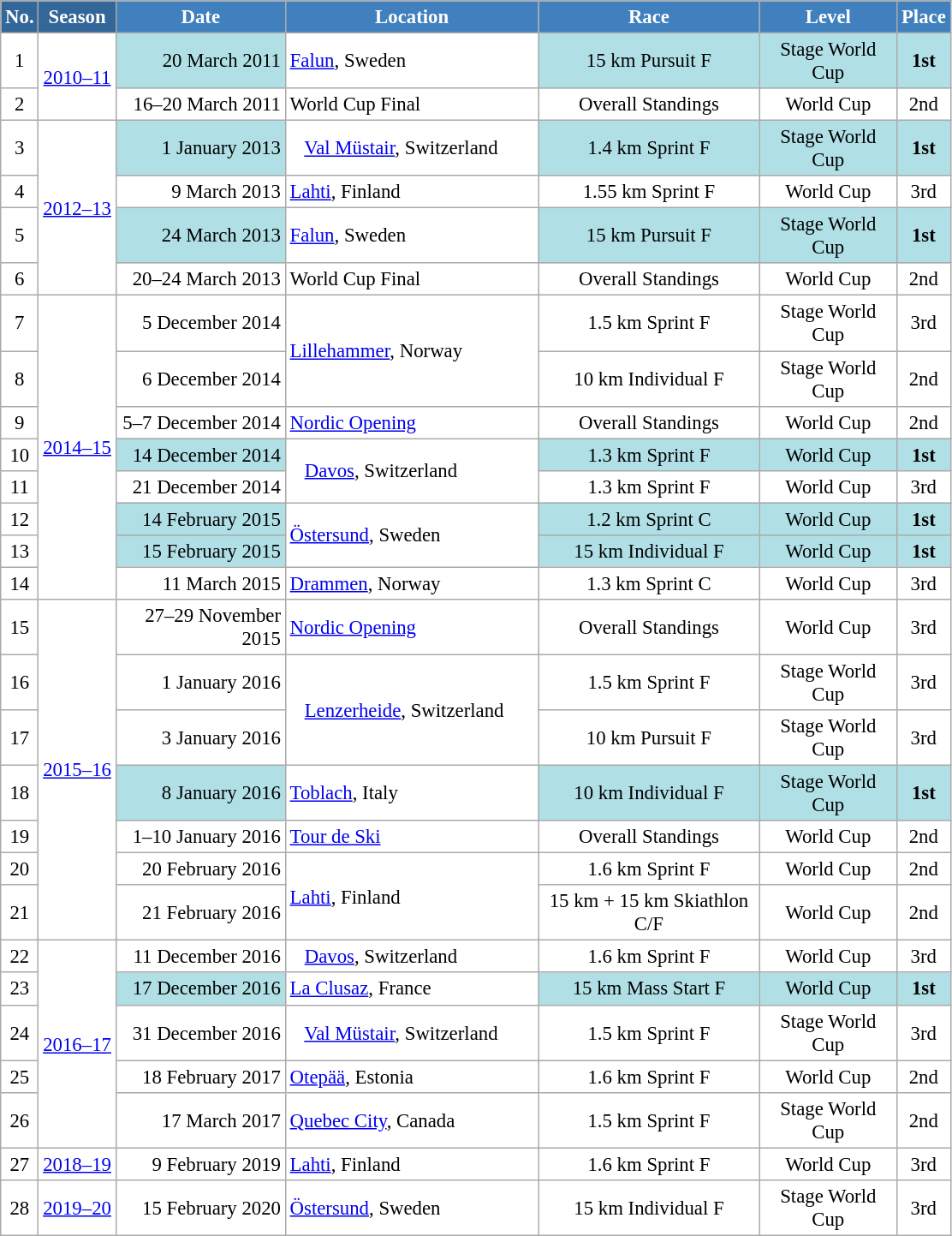<table class="wikitable sortable" style="font-size:95%; text-align:center; border:grey solid 1px; border-collapse:collapse; background:#ffffff;">
<tr style="background:#efefef;">
<th style="background-color:#369; color:white;">No.</th>
<th style="background-color:#369; color:white;">Season</th>
<th style="background-color:#4180be; color:white; width:125px;">Date</th>
<th style="background-color:#4180be; color:white; width:190px;">Location</th>
<th style="background-color:#4180be; color:white; width:165px;">Race</th>
<th style="background-color:#4180be; color:white; width:100px;">Level</th>
<th style="background-color:#4180be; color:white;">Place</th>
</tr>
<tr>
<td align=center>1</td>
<td rowspan=2 align=center><a href='#'>2010–11</a></td>
<td bgcolor="#BOEOE6" align=right>20 March 2011</td>
<td align=left> <a href='#'>Falun</a>, Sweden</td>
<td bgcolor="#BOEOE6">15 km Pursuit F</td>
<td bgcolor="#BOEOE6">Stage World Cup</td>
<td bgcolor="#BOEOE6"><strong>1st</strong></td>
</tr>
<tr>
<td align=center>2</td>
<td align=right>16–20 March 2011</td>
<td align=left> World Cup Final</td>
<td>Overall Standings</td>
<td>World Cup</td>
<td>2nd</td>
</tr>
<tr>
<td align=center>3</td>
<td rowspan=4 align=center><a href='#'>2012–13</a></td>
<td bgcolor="#BOEOE6" align=right>1 January 2013</td>
<td align=left>   <a href='#'>Val Müstair</a>, Switzerland</td>
<td bgcolor="#BOEOE6">1.4 km Sprint F</td>
<td bgcolor="#BOEOE6">Stage World Cup</td>
<td bgcolor="#BOEOE6"><strong>1st</strong></td>
</tr>
<tr>
<td align=center>4</td>
<td align=right>9 March 2013</td>
<td align=left> <a href='#'>Lahti</a>, Finland</td>
<td>1.55 km Sprint F</td>
<td>World Cup</td>
<td>3rd</td>
</tr>
<tr>
<td align=center>5</td>
<td bgcolor="#BOEOE6" align=right>24 March 2013</td>
<td align=left> <a href='#'>Falun</a>, Sweden</td>
<td bgcolor="#BOEOE6">15 km Pursuit F</td>
<td bgcolor="#BOEOE6">Stage World Cup</td>
<td bgcolor="#BOEOE6"><strong>1st</strong></td>
</tr>
<tr>
<td align=center>6</td>
<td align=right>20–24 March 2013</td>
<td align=left> World Cup Final</td>
<td>Overall Standings</td>
<td>World Cup</td>
<td>2nd</td>
</tr>
<tr>
<td align=center>7</td>
<td rowspan=8 align=center><a href='#'>2014–15</a></td>
<td align=right>5 December 2014</td>
<td rowspan=2 align=left> <a href='#'>Lillehammer</a>, Norway</td>
<td>1.5 km Sprint F</td>
<td>Stage World Cup</td>
<td>3rd</td>
</tr>
<tr>
<td align=center>8</td>
<td align=right>6 December 2014</td>
<td>10 km Individual F</td>
<td>Stage World Cup</td>
<td>2nd</td>
</tr>
<tr>
<td align=center>9</td>
<td align=right>5–7 December 2014</td>
<td align=left> <a href='#'>Nordic Opening</a></td>
<td>Overall Standings</td>
<td>World Cup</td>
<td>2nd</td>
</tr>
<tr>
<td align=center>10</td>
<td bgcolor="#BOEOE6" align=right>14 December 2014</td>
<td rowspan=2 align=left>   <a href='#'>Davos</a>, Switzerland</td>
<td bgcolor="#BOEOE6">1.3 km Sprint F</td>
<td bgcolor="#BOEOE6">World Cup</td>
<td bgcolor="#BOEOE6"><strong>1st</strong></td>
</tr>
<tr>
<td align=center>11</td>
<td align=right>21 December 2014</td>
<td>1.3 km Sprint F</td>
<td>World Cup</td>
<td>3rd</td>
</tr>
<tr>
<td align=center>12</td>
<td bgcolor="#BOEOE6" align=right>14 February 2015</td>
<td rowspan=2 align=left> <a href='#'>Östersund</a>, Sweden</td>
<td bgcolor="#BOEOE6">1.2 km Sprint C</td>
<td bgcolor="#BOEOE6">World Cup</td>
<td bgcolor="#BOEOE6"><strong>1st</strong></td>
</tr>
<tr>
<td align=center>13</td>
<td bgcolor="#BOEOE6" align=right>15 February 2015</td>
<td bgcolor="#BOEOE6">15 km Individual F</td>
<td bgcolor="#BOEOE6">World Cup</td>
<td bgcolor="#BOEOE6"><strong>1st</strong></td>
</tr>
<tr>
<td align=center>14</td>
<td align=right>11 March 2015</td>
<td align=left> <a href='#'>Drammen</a>, Norway</td>
<td>1.3 km Sprint C</td>
<td>World Cup</td>
<td>3rd</td>
</tr>
<tr>
<td align=center>15</td>
<td rowspan=7 align=center><a href='#'>2015–16</a></td>
<td align=right>27–29 November 2015</td>
<td align=left> <a href='#'>Nordic Opening</a></td>
<td>Overall Standings</td>
<td>World Cup</td>
<td>3rd</td>
</tr>
<tr>
<td align=center>16</td>
<td align=right>1 January 2016</td>
<td rowspan=2 align=left>   <a href='#'>Lenzerheide</a>, Switzerland</td>
<td>1.5 km Sprint F</td>
<td>Stage World Cup</td>
<td>3rd</td>
</tr>
<tr>
<td align=center>17</td>
<td align=right>3 January 2016</td>
<td>10 km Pursuit F</td>
<td>Stage World Cup</td>
<td>3rd</td>
</tr>
<tr>
<td align=center>18</td>
<td bgcolor="#BOEOE6" align=right>8 January 2016</td>
<td align=left> <a href='#'>Toblach</a>, Italy</td>
<td bgcolor="#BOEOE6">10 km Individual F</td>
<td bgcolor="#BOEOE6">Stage World Cup</td>
<td bgcolor="#BOEOE6"><strong>1st</strong></td>
</tr>
<tr>
<td align=center>19</td>
<td align=right>1–10 January 2016</td>
<td align=left> <a href='#'>Tour de Ski</a></td>
<td>Overall Standings</td>
<td>World Cup</td>
<td>2nd</td>
</tr>
<tr>
<td align=center>20</td>
<td align=right>20 February 2016</td>
<td rowspan=2 align=left> <a href='#'>Lahti</a>, Finland</td>
<td>1.6 km Sprint F</td>
<td>World Cup</td>
<td>2nd</td>
</tr>
<tr>
<td align=center>21</td>
<td align=right>21 February 2016</td>
<td>15 km + 15 km Skiathlon C/F</td>
<td>World Cup</td>
<td>2nd</td>
</tr>
<tr>
<td align=center>22</td>
<td rowspan=5 align=center><a href='#'>2016–17</a></td>
<td align=right>11 December 2016</td>
<td align=left>   <a href='#'>Davos</a>, Switzerland</td>
<td>1.6 km Sprint F</td>
<td>World Cup</td>
<td>3rd</td>
</tr>
<tr>
<td align=center>23</td>
<td bgcolor="#BOEOE6" align=right>17 December 2016</td>
<td align=left> <a href='#'>La Clusaz</a>, France</td>
<td bgcolor="#BOEOE6">15 km Mass Start F</td>
<td bgcolor="#BOEOE6">World Cup</td>
<td bgcolor="#BOEOE6"><strong>1st</strong></td>
</tr>
<tr>
<td align=center>24</td>
<td align=right>31 December 2016</td>
<td align=left>   <a href='#'>Val Müstair</a>, Switzerland</td>
<td>1.5 km Sprint F</td>
<td>Stage World Cup</td>
<td>3rd</td>
</tr>
<tr>
<td align=center>25</td>
<td align=right>18 February 2017</td>
<td align=left> <a href='#'>Otepää</a>, Estonia</td>
<td>1.6 km Sprint F</td>
<td>World Cup</td>
<td>2nd</td>
</tr>
<tr>
<td align=center>26</td>
<td align=right>17 March 2017</td>
<td align=left> <a href='#'>Quebec City</a>, Canada</td>
<td>1.5 km Sprint F</td>
<td>Stage World Cup</td>
<td>2nd</td>
</tr>
<tr>
<td align=center>27</td>
<td rowspan=1 align=center><a href='#'>2018–19</a></td>
<td align=right>9 February 2019</td>
<td align=left> <a href='#'>Lahti</a>, Finland</td>
<td>1.6 km Sprint F</td>
<td>World Cup</td>
<td>3rd</td>
</tr>
<tr>
<td align=center>28</td>
<td rowspan=1 align=center><a href='#'>2019–20</a></td>
<td align=right>15 February 2020</td>
<td align=left> <a href='#'>Östersund</a>, Sweden</td>
<td>15 km Individual F</td>
<td>Stage World Cup</td>
<td>3rd</td>
</tr>
</table>
